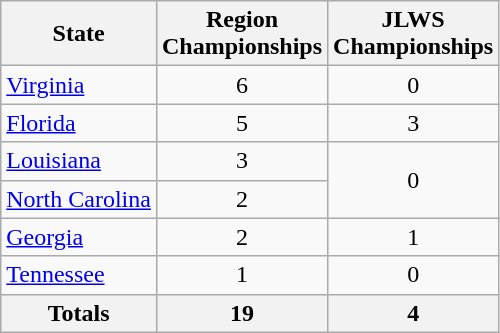<table class="wikitable">
<tr>
<th>State</th>
<th>Region<br>Championships</th>
<th>JLWS<br>Championships</th>
</tr>
<tr>
<td> <a href='#'>Virginia</a></td>
<td align=center>6</td>
<td align=center>0</td>
</tr>
<tr>
<td> <a href='#'>Florida</a></td>
<td align=center>5</td>
<td align=center>3</td>
</tr>
<tr>
<td> <a href='#'>Louisiana</a></td>
<td align=center>3</td>
<td align=center rowspan=2>0</td>
</tr>
<tr>
<td> <a href='#'>North Carolina</a></td>
<td align=center>2</td>
</tr>
<tr>
<td> <a href='#'>Georgia</a></td>
<td align=center>2</td>
<td align=center>1</td>
</tr>
<tr>
<td> <a href='#'>Tennessee</a></td>
<td align=center>1</td>
<td align=center>0</td>
</tr>
<tr>
<th>Totals</th>
<th>19</th>
<th>4</th>
</tr>
</table>
